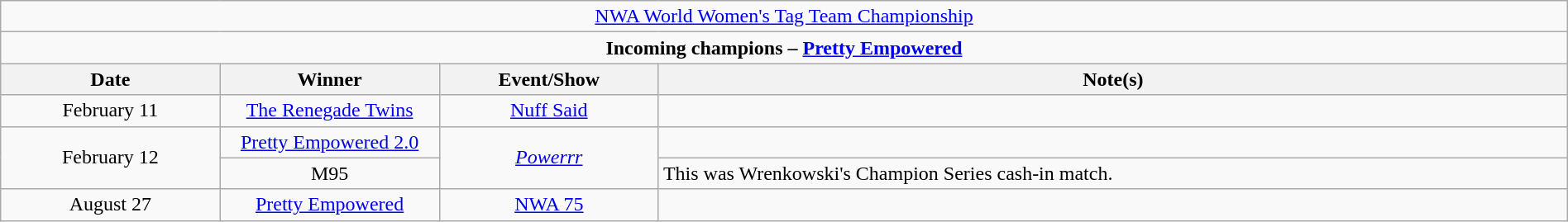<table class="wikitable" style="text-align:center; width:100%;">
<tr>
<td colspan="5" style="text-align: center;"><a href='#'>NWA World Women's Tag Team Championship</a></td>
</tr>
<tr>
<td colspan="5" style="text-align: center;"><strong>Incoming champions – <a href='#'>Pretty Empowered</a> </strong></td>
</tr>
<tr>
<th width=14%>Date</th>
<th width=14%>Winner</th>
<th width=14%>Event/Show</th>
<th width=58%>Note(s)</th>
</tr>
<tr>
<td>February 11</td>
<td><a href='#'>The Renegade Twins</a><br></td>
<td><a href='#'>Nuff Said</a></td>
<td></td>
</tr>
<tr>
<td rowspan=2>February 12<br></td>
<td><a href='#'>Pretty Empowered 2.0</a><br></td>
<td rowspan=2><em><a href='#'>Powerrr</a></em></td>
<td></td>
</tr>
<tr>
<td>M95<br></td>
<td align=left>This was Wrenkowski's Champion Series cash-in match.</td>
</tr>
<tr>
<td>August 27</td>
<td><a href='#'>Pretty Empowered</a><br></td>
<td><a href='#'>NWA 75</a><br></td>
<td></td>
</tr>
</table>
